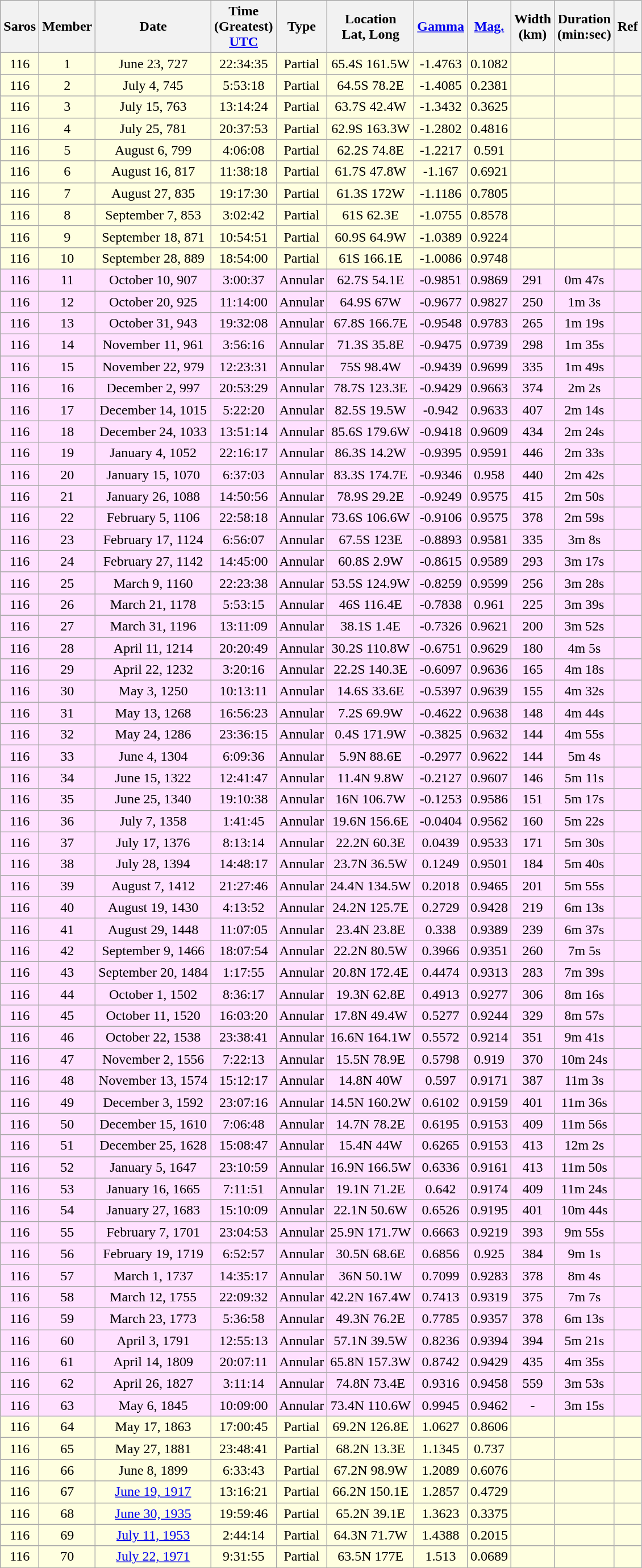<table class=wikitable>
<tr align=center>
<th>Saros</th>
<th>Member</th>
<th>Date</th>
<th>Time<br>(Greatest)<br><a href='#'>UTC</a></th>
<th>Type</th>
<th>Location<br>Lat, Long</th>
<th><a href='#'>Gamma</a></th>
<th><a href='#'>Mag.</a></th>
<th>Width<br>(km)</th>
<th>Duration<br>(min:sec)</th>
<th>Ref</th>
</tr>
<tr align=center bgcolor=#ffffe0>
<td>116</td>
<td>1</td>
<td>June 23, 727</td>
<td>22:34:35</td>
<td>Partial</td>
<td>65.4S 161.5W</td>
<td>-1.4763</td>
<td>0.1082</td>
<td></td>
<td></td>
<td></td>
</tr>
<tr align=center bgcolor=#ffffe0>
<td>116</td>
<td>2</td>
<td>July 4, 745</td>
<td>5:53:18</td>
<td>Partial</td>
<td>64.5S 78.2E</td>
<td>-1.4085</td>
<td>0.2381</td>
<td></td>
<td></td>
<td></td>
</tr>
<tr align=center bgcolor=#ffffe0>
<td>116</td>
<td>3</td>
<td>July 15, 763</td>
<td>13:14:24</td>
<td>Partial</td>
<td>63.7S 42.4W</td>
<td>-1.3432</td>
<td>0.3625</td>
<td></td>
<td></td>
<td></td>
</tr>
<tr align=center bgcolor=#ffffe0>
<td>116</td>
<td>4</td>
<td>July 25, 781</td>
<td>20:37:53</td>
<td>Partial</td>
<td>62.9S 163.3W</td>
<td>-1.2802</td>
<td>0.4816</td>
<td></td>
<td></td>
<td></td>
</tr>
<tr align=center bgcolor=#ffffe0>
<td>116</td>
<td>5</td>
<td>August 6, 799</td>
<td>4:06:08</td>
<td>Partial</td>
<td>62.2S 74.8E</td>
<td>-1.2217</td>
<td>0.591</td>
<td></td>
<td></td>
<td></td>
</tr>
<tr align=center bgcolor=#ffffe0>
<td>116</td>
<td>6</td>
<td>August 16, 817</td>
<td>11:38:18</td>
<td>Partial</td>
<td>61.7S 47.8W</td>
<td>-1.167</td>
<td>0.6921</td>
<td></td>
<td></td>
<td></td>
</tr>
<tr align=center bgcolor=#ffffe0>
<td>116</td>
<td>7</td>
<td>August 27, 835</td>
<td>19:17:30</td>
<td>Partial</td>
<td>61.3S 172W</td>
<td>-1.1186</td>
<td>0.7805</td>
<td></td>
<td></td>
<td></td>
</tr>
<tr align=center bgcolor=#ffffe0>
<td>116</td>
<td>8</td>
<td>September 7, 853</td>
<td>3:02:42</td>
<td>Partial</td>
<td>61S 62.3E</td>
<td>-1.0755</td>
<td>0.8578</td>
<td></td>
<td></td>
<td></td>
</tr>
<tr align=center bgcolor=#ffffe0>
<td>116</td>
<td>9</td>
<td>September 18, 871</td>
<td>10:54:51</td>
<td>Partial</td>
<td>60.9S 64.9W</td>
<td>-1.0389</td>
<td>0.9224</td>
<td></td>
<td></td>
<td></td>
</tr>
<tr align=center bgcolor=#ffffe0>
<td>116</td>
<td>10</td>
<td>September 28, 889</td>
<td>18:54:00</td>
<td>Partial</td>
<td>61S 166.1E</td>
<td>-1.0086</td>
<td>0.9748</td>
<td></td>
<td></td>
<td></td>
</tr>
<tr align=center bgcolor=#ffe0ff>
<td>116</td>
<td>11</td>
<td>October 10, 907</td>
<td>3:00:37</td>
<td>Annular</td>
<td>62.7S 54.1E</td>
<td>-0.9851</td>
<td>0.9869</td>
<td>291</td>
<td>0m 47s</td>
<td></td>
</tr>
<tr align=center bgcolor=#ffe0ff>
<td>116</td>
<td>12</td>
<td>October 20, 925</td>
<td>11:14:00</td>
<td>Annular</td>
<td>64.9S 67W</td>
<td>-0.9677</td>
<td>0.9827</td>
<td>250</td>
<td>1m 3s</td>
<td></td>
</tr>
<tr align=center bgcolor=#ffe0ff>
<td>116</td>
<td>13</td>
<td>October 31, 943</td>
<td>19:32:08</td>
<td>Annular</td>
<td>67.8S 166.7E</td>
<td>-0.9548</td>
<td>0.9783</td>
<td>265</td>
<td>1m 19s</td>
<td></td>
</tr>
<tr align=center bgcolor=#ffe0ff>
<td>116</td>
<td>14</td>
<td>November 11, 961</td>
<td>3:56:16</td>
<td>Annular</td>
<td>71.3S 35.8E</td>
<td>-0.9475</td>
<td>0.9739</td>
<td>298</td>
<td>1m 35s</td>
<td></td>
</tr>
<tr align=center bgcolor=#ffe0ff>
<td>116</td>
<td>15</td>
<td>November 22, 979</td>
<td>12:23:31</td>
<td>Annular</td>
<td>75S 98.4W</td>
<td>-0.9439</td>
<td>0.9699</td>
<td>335</td>
<td>1m 49s</td>
<td></td>
</tr>
<tr align=center bgcolor=#ffe0ff>
<td>116</td>
<td>16</td>
<td>December 2, 997</td>
<td>20:53:29</td>
<td>Annular</td>
<td>78.7S 123.3E</td>
<td>-0.9429</td>
<td>0.9663</td>
<td>374</td>
<td>2m 2s</td>
<td></td>
</tr>
<tr align=center bgcolor=#ffe0ff>
<td>116</td>
<td>17</td>
<td>December 14, 1015</td>
<td>5:22:20</td>
<td>Annular</td>
<td>82.5S 19.5W</td>
<td>-0.942</td>
<td>0.9633</td>
<td>407</td>
<td>2m 14s</td>
<td></td>
</tr>
<tr align=center bgcolor=#ffe0ff>
<td>116</td>
<td>18</td>
<td>December 24, 1033</td>
<td>13:51:14</td>
<td>Annular</td>
<td>85.6S 179.6W</td>
<td>-0.9418</td>
<td>0.9609</td>
<td>434</td>
<td>2m 24s</td>
<td></td>
</tr>
<tr align=center bgcolor=#ffe0ff>
<td>116</td>
<td>19</td>
<td>January 4, 1052</td>
<td>22:16:17</td>
<td>Annular</td>
<td>86.3S 14.2W</td>
<td>-0.9395</td>
<td>0.9591</td>
<td>446</td>
<td>2m 33s</td>
<td></td>
</tr>
<tr align=center bgcolor=#ffe0ff>
<td>116</td>
<td>20</td>
<td>January 15, 1070</td>
<td>6:37:03</td>
<td>Annular</td>
<td>83.3S 174.7E</td>
<td>-0.9346</td>
<td>0.958</td>
<td>440</td>
<td>2m 42s</td>
<td></td>
</tr>
<tr align=center bgcolor=#ffe0ff>
<td>116</td>
<td>21</td>
<td>January 26, 1088</td>
<td>14:50:56</td>
<td>Annular</td>
<td>78.9S 29.2E</td>
<td>-0.9249</td>
<td>0.9575</td>
<td>415</td>
<td>2m 50s</td>
<td></td>
</tr>
<tr align=center bgcolor=#ffe0ff>
<td>116</td>
<td>22</td>
<td>February 5, 1106</td>
<td>22:58:18</td>
<td>Annular</td>
<td>73.6S 106.6W</td>
<td>-0.9106</td>
<td>0.9575</td>
<td>378</td>
<td>2m 59s</td>
<td></td>
</tr>
<tr align=center bgcolor=#ffe0ff>
<td>116</td>
<td>23</td>
<td>February 17, 1124</td>
<td>6:56:07</td>
<td>Annular</td>
<td>67.5S 123E</td>
<td>-0.8893</td>
<td>0.9581</td>
<td>335</td>
<td>3m 8s</td>
<td></td>
</tr>
<tr align=center bgcolor=#ffe0ff>
<td>116</td>
<td>24</td>
<td>February 27, 1142</td>
<td>14:45:00</td>
<td>Annular</td>
<td>60.8S 2.9W</td>
<td>-0.8615</td>
<td>0.9589</td>
<td>293</td>
<td>3m 17s</td>
<td></td>
</tr>
<tr align=center bgcolor=#ffe0ff>
<td>116</td>
<td>25</td>
<td>March 9, 1160</td>
<td>22:23:38</td>
<td>Annular</td>
<td>53.5S 124.9W</td>
<td>-0.8259</td>
<td>0.9599</td>
<td>256</td>
<td>3m 28s</td>
<td></td>
</tr>
<tr align=center bgcolor=#ffe0ff>
<td>116</td>
<td>26</td>
<td>March 21, 1178</td>
<td>5:53:15</td>
<td>Annular</td>
<td>46S 116.4E</td>
<td>-0.7838</td>
<td>0.961</td>
<td>225</td>
<td>3m 39s</td>
<td></td>
</tr>
<tr align=center bgcolor=#ffe0ff>
<td>116</td>
<td>27</td>
<td>March 31, 1196</td>
<td>13:11:09</td>
<td>Annular</td>
<td>38.1S 1.4E</td>
<td>-0.7326</td>
<td>0.9621</td>
<td>200</td>
<td>3m 52s</td>
<td></td>
</tr>
<tr align=center bgcolor=#ffe0ff>
<td>116</td>
<td>28</td>
<td>April 11, 1214</td>
<td>20:20:49</td>
<td>Annular</td>
<td>30.2S 110.8W</td>
<td>-0.6751</td>
<td>0.9629</td>
<td>180</td>
<td>4m 5s</td>
<td></td>
</tr>
<tr align=center bgcolor=#ffe0ff>
<td>116</td>
<td>29</td>
<td>April 22, 1232</td>
<td>3:20:16</td>
<td>Annular</td>
<td>22.2S 140.3E</td>
<td>-0.6097</td>
<td>0.9636</td>
<td>165</td>
<td>4m 18s</td>
<td></td>
</tr>
<tr align=center bgcolor=#ffe0ff>
<td>116</td>
<td>30</td>
<td>May 3, 1250</td>
<td>10:13:11</td>
<td>Annular</td>
<td>14.6S 33.6E</td>
<td>-0.5397</td>
<td>0.9639</td>
<td>155</td>
<td>4m 32s</td>
<td></td>
</tr>
<tr align=center bgcolor=#ffe0ff>
<td>116</td>
<td>31</td>
<td>May 13, 1268</td>
<td>16:56:23</td>
<td>Annular</td>
<td>7.2S 69.9W</td>
<td>-0.4622</td>
<td>0.9638</td>
<td>148</td>
<td>4m 44s</td>
<td></td>
</tr>
<tr align=center bgcolor=#ffe0ff>
<td>116</td>
<td>32</td>
<td>May 24, 1286</td>
<td>23:36:15</td>
<td>Annular</td>
<td>0.4S 171.9W</td>
<td>-0.3825</td>
<td>0.9632</td>
<td>144</td>
<td>4m 55s</td>
<td></td>
</tr>
<tr align=center bgcolor=#ffe0ff>
<td>116</td>
<td>33</td>
<td>June 4, 1304</td>
<td>6:09:36</td>
<td>Annular</td>
<td>5.9N 88.6E</td>
<td>-0.2977</td>
<td>0.9622</td>
<td>144</td>
<td>5m 4s</td>
<td></td>
</tr>
<tr align=center bgcolor=#ffe0ff>
<td>116</td>
<td>34</td>
<td>June 15, 1322</td>
<td>12:41:47</td>
<td>Annular</td>
<td>11.4N 9.8W</td>
<td>-0.2127</td>
<td>0.9607</td>
<td>146</td>
<td>5m 11s</td>
<td></td>
</tr>
<tr align=center bgcolor=#ffe0ff>
<td>116</td>
<td>35</td>
<td>June 25, 1340</td>
<td>19:10:38</td>
<td>Annular</td>
<td>16N 106.7W</td>
<td>-0.1253</td>
<td>0.9586</td>
<td>151</td>
<td>5m 17s</td>
<td></td>
</tr>
<tr align=center bgcolor=#ffe0ff>
<td>116</td>
<td>36</td>
<td>July 7, 1358</td>
<td>1:41:45</td>
<td>Annular</td>
<td>19.6N 156.6E</td>
<td>-0.0404</td>
<td>0.9562</td>
<td>160</td>
<td>5m 22s</td>
<td></td>
</tr>
<tr align=center bgcolor=#ffe0ff>
<td>116</td>
<td>37</td>
<td>July 17, 1376</td>
<td>8:13:14</td>
<td>Annular</td>
<td>22.2N 60.3E</td>
<td>0.0439</td>
<td>0.9533</td>
<td>171</td>
<td>5m 30s</td>
<td></td>
</tr>
<tr align=center bgcolor=#ffe0ff>
<td>116</td>
<td>38</td>
<td>July 28, 1394</td>
<td>14:48:17</td>
<td>Annular</td>
<td>23.7N 36.5W</td>
<td>0.1249</td>
<td>0.9501</td>
<td>184</td>
<td>5m 40s</td>
<td></td>
</tr>
<tr align=center bgcolor=#ffe0ff>
<td>116</td>
<td>39</td>
<td>August 7, 1412</td>
<td>21:27:46</td>
<td>Annular</td>
<td>24.4N 134.5W</td>
<td>0.2018</td>
<td>0.9465</td>
<td>201</td>
<td>5m 55s</td>
<td></td>
</tr>
<tr align=center bgcolor=#ffe0ff>
<td>116</td>
<td>40</td>
<td>August 19, 1430</td>
<td>4:13:52</td>
<td>Annular</td>
<td>24.2N 125.7E</td>
<td>0.2729</td>
<td>0.9428</td>
<td>219</td>
<td>6m 13s</td>
<td></td>
</tr>
<tr align=center bgcolor=#ffe0ff>
<td>116</td>
<td>41</td>
<td>August 29, 1448</td>
<td>11:07:05</td>
<td>Annular</td>
<td>23.4N 23.8E</td>
<td>0.338</td>
<td>0.9389</td>
<td>239</td>
<td>6m 37s</td>
<td></td>
</tr>
<tr align=center bgcolor=#ffe0ff>
<td>116</td>
<td>42</td>
<td>September 9, 1466</td>
<td>18:07:54</td>
<td>Annular</td>
<td>22.2N 80.5W</td>
<td>0.3966</td>
<td>0.9351</td>
<td>260</td>
<td>7m 5s</td>
<td></td>
</tr>
<tr align=center bgcolor=#ffe0ff>
<td>116</td>
<td>43</td>
<td>September 20, 1484</td>
<td>1:17:55</td>
<td>Annular</td>
<td>20.8N 172.4E</td>
<td>0.4474</td>
<td>0.9313</td>
<td>283</td>
<td>7m 39s</td>
<td></td>
</tr>
<tr align=center bgcolor=#ffe0ff>
<td>116</td>
<td>44</td>
<td>October 1, 1502</td>
<td>8:36:17</td>
<td>Annular</td>
<td>19.3N 62.8E</td>
<td>0.4913</td>
<td>0.9277</td>
<td>306</td>
<td>8m 16s</td>
<td></td>
</tr>
<tr align=center bgcolor=#ffe0ff>
<td>116</td>
<td>45</td>
<td>October 11, 1520</td>
<td>16:03:20</td>
<td>Annular</td>
<td>17.8N 49.4W</td>
<td>0.5277</td>
<td>0.9244</td>
<td>329</td>
<td>8m 57s</td>
<td></td>
</tr>
<tr align=center bgcolor=#ffe0ff>
<td>116</td>
<td>46</td>
<td>October 22, 1538</td>
<td>23:38:41</td>
<td>Annular</td>
<td>16.6N 164.1W</td>
<td>0.5572</td>
<td>0.9214</td>
<td>351</td>
<td>9m 41s</td>
<td></td>
</tr>
<tr align=center bgcolor=#ffe0ff>
<td>116</td>
<td>47</td>
<td>November 2, 1556</td>
<td>7:22:13</td>
<td>Annular</td>
<td>15.5N 78.9E</td>
<td>0.5798</td>
<td>0.919</td>
<td>370</td>
<td>10m 24s</td>
<td></td>
</tr>
<tr align=center bgcolor=#ffe0ff>
<td>116</td>
<td>48</td>
<td>November 13, 1574</td>
<td>15:12:17</td>
<td>Annular</td>
<td>14.8N 40W</td>
<td>0.597</td>
<td>0.9171</td>
<td>387</td>
<td>11m 3s</td>
<td></td>
</tr>
<tr align=center bgcolor=#ffe0ff>
<td>116</td>
<td>49</td>
<td>December 3, 1592</td>
<td>23:07:16</td>
<td>Annular</td>
<td>14.5N 160.2W</td>
<td>0.6102</td>
<td>0.9159</td>
<td>401</td>
<td>11m 36s</td>
<td></td>
</tr>
<tr align=center bgcolor=#ffe0ff>
<td>116</td>
<td>50</td>
<td>December 15, 1610</td>
<td>7:06:48</td>
<td>Annular</td>
<td>14.7N 78.2E</td>
<td>0.6195</td>
<td>0.9153</td>
<td>409</td>
<td>11m 56s</td>
<td></td>
</tr>
<tr align=center bgcolor=#ffe0ff>
<td>116</td>
<td>51</td>
<td>December 25, 1628</td>
<td>15:08:47</td>
<td>Annular</td>
<td>15.4N 44W</td>
<td>0.6265</td>
<td>0.9153</td>
<td>413</td>
<td>12m 2s</td>
<td></td>
</tr>
<tr align=center bgcolor=#ffe0ff>
<td>116</td>
<td>52</td>
<td>January 5, 1647</td>
<td>23:10:59</td>
<td>Annular</td>
<td>16.9N 166.5W</td>
<td>0.6336</td>
<td>0.9161</td>
<td>413</td>
<td>11m 50s</td>
<td></td>
</tr>
<tr align=center bgcolor=#ffe0ff>
<td>116</td>
<td>53</td>
<td>January 16, 1665</td>
<td>7:11:51</td>
<td>Annular</td>
<td>19.1N 71.2E</td>
<td>0.642</td>
<td>0.9174</td>
<td>409</td>
<td>11m 24s</td>
<td></td>
</tr>
<tr align=center bgcolor=#ffe0ff>
<td>116</td>
<td>54</td>
<td>January 27, 1683</td>
<td>15:10:09</td>
<td>Annular</td>
<td>22.1N 50.6W</td>
<td>0.6526</td>
<td>0.9195</td>
<td>401</td>
<td>10m 44s</td>
<td></td>
</tr>
<tr align=center bgcolor=#ffe0ff>
<td>116</td>
<td>55</td>
<td>February 7, 1701</td>
<td>23:04:53</td>
<td>Annular</td>
<td>25.9N 171.7W</td>
<td>0.6663</td>
<td>0.9219</td>
<td>393</td>
<td>9m 55s</td>
<td></td>
</tr>
<tr align=center bgcolor=#ffe0ff>
<td>116</td>
<td>56</td>
<td>February 19, 1719</td>
<td>6:52:57</td>
<td>Annular</td>
<td>30.5N 68.6E</td>
<td>0.6856</td>
<td>0.925</td>
<td>384</td>
<td>9m 1s</td>
<td></td>
</tr>
<tr align=center bgcolor=#ffe0ff>
<td>116</td>
<td>57</td>
<td>March 1, 1737</td>
<td>14:35:17</td>
<td>Annular</td>
<td>36N 50.1W</td>
<td>0.7099</td>
<td>0.9283</td>
<td>378</td>
<td>8m 4s</td>
<td></td>
</tr>
<tr align=center bgcolor=#ffe0ff>
<td>116</td>
<td>58</td>
<td>March 12, 1755</td>
<td>22:09:32</td>
<td>Annular</td>
<td>42.2N 167.4W</td>
<td>0.7413</td>
<td>0.9319</td>
<td>375</td>
<td>7m 7s</td>
<td></td>
</tr>
<tr align=center bgcolor=#ffe0ff>
<td>116</td>
<td>59</td>
<td>March 23, 1773</td>
<td>5:36:58</td>
<td>Annular</td>
<td>49.3N 76.2E</td>
<td>0.7785</td>
<td>0.9357</td>
<td>378</td>
<td>6m 13s</td>
<td></td>
</tr>
<tr align=center bgcolor=#ffe0ff>
<td>116</td>
<td>60</td>
<td>April 3, 1791</td>
<td>12:55:13</td>
<td>Annular</td>
<td>57.1N 39.5W</td>
<td>0.8236</td>
<td>0.9394</td>
<td>394</td>
<td>5m 21s</td>
<td></td>
</tr>
<tr align=center bgcolor=#ffe0ff>
<td>116</td>
<td>61</td>
<td>April 14, 1809</td>
<td>20:07:11</td>
<td>Annular</td>
<td>65.8N 157.3W</td>
<td>0.8742</td>
<td>0.9429</td>
<td>435</td>
<td>4m 35s</td>
<td></td>
</tr>
<tr align=center bgcolor=#ffe0ff>
<td>116</td>
<td>62</td>
<td>April 26, 1827</td>
<td>3:11:14</td>
<td>Annular</td>
<td>74.8N 73.4E</td>
<td>0.9316</td>
<td>0.9458</td>
<td>559</td>
<td>3m 53s</td>
<td></td>
</tr>
<tr align=center bgcolor=#ffe0ff>
<td>116</td>
<td>63</td>
<td>May 6, 1845</td>
<td>10:09:00</td>
<td>Annular</td>
<td>73.4N 110.6W</td>
<td>0.9945</td>
<td>0.9462</td>
<td>-</td>
<td>3m 15s</td>
<td></td>
</tr>
<tr align=center bgcolor=#ffffe0>
<td>116</td>
<td>64</td>
<td>May 17, 1863</td>
<td>17:00:45</td>
<td>Partial</td>
<td>69.2N 126.8E</td>
<td>1.0627</td>
<td>0.8606</td>
<td></td>
<td></td>
<td></td>
</tr>
<tr align=center bgcolor=#ffffe0>
<td>116</td>
<td>65</td>
<td>May 27, 1881</td>
<td>23:48:41</td>
<td>Partial</td>
<td>68.2N 13.3E</td>
<td>1.1345</td>
<td>0.737</td>
<td></td>
<td></td>
<td></td>
</tr>
<tr align=center bgcolor=#ffffe0>
<td>116</td>
<td>66</td>
<td>June 8, 1899</td>
<td>6:33:43</td>
<td>Partial</td>
<td>67.2N 98.9W</td>
<td>1.2089</td>
<td>0.6076</td>
<td></td>
<td></td>
<td></td>
</tr>
<tr align=center bgcolor=#ffffe0>
<td>116</td>
<td>67</td>
<td><a href='#'>June 19, 1917</a></td>
<td>13:16:21</td>
<td>Partial</td>
<td>66.2N 150.1E</td>
<td>1.2857</td>
<td>0.4729</td>
<td></td>
<td></td>
<td></td>
</tr>
<tr align=center bgcolor=#ffffe0>
<td>116</td>
<td>68</td>
<td><a href='#'>June 30, 1935</a></td>
<td>19:59:46</td>
<td>Partial</td>
<td>65.2N 39.1E</td>
<td>1.3623</td>
<td>0.3375</td>
<td></td>
<td></td>
<td></td>
</tr>
<tr align=center bgcolor=#ffffe0>
<td>116</td>
<td>69</td>
<td><a href='#'>July 11, 1953</a></td>
<td>2:44:14</td>
<td>Partial</td>
<td>64.3N 71.7W</td>
<td>1.4388</td>
<td>0.2015</td>
<td></td>
<td></td>
<td></td>
</tr>
<tr align=center bgcolor=#ffffe0>
<td>116</td>
<td>70</td>
<td><a href='#'>July 22, 1971</a></td>
<td>9:31:55</td>
<td>Partial</td>
<td>63.5N 177E</td>
<td>1.513</td>
<td>0.0689</td>
<td></td>
<td></td>
<td></td>
</tr>
</table>
